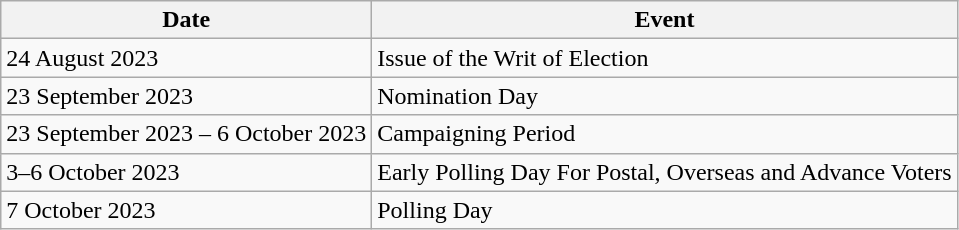<table class="wikitable">
<tr>
<th>Date</th>
<th>Event</th>
</tr>
<tr>
<td>24 August 2023</td>
<td>Issue of the Writ of Election</td>
</tr>
<tr>
<td>23 September 2023</td>
<td>Nomination Day</td>
</tr>
<tr>
<td>23 September 2023 – 6 October 2023</td>
<td>Campaigning Period</td>
</tr>
<tr>
<td>3–6 October 2023</td>
<td>Early Polling Day For Postal, Overseas and Advance Voters</td>
</tr>
<tr>
<td>7 October 2023</td>
<td>Polling Day</td>
</tr>
</table>
